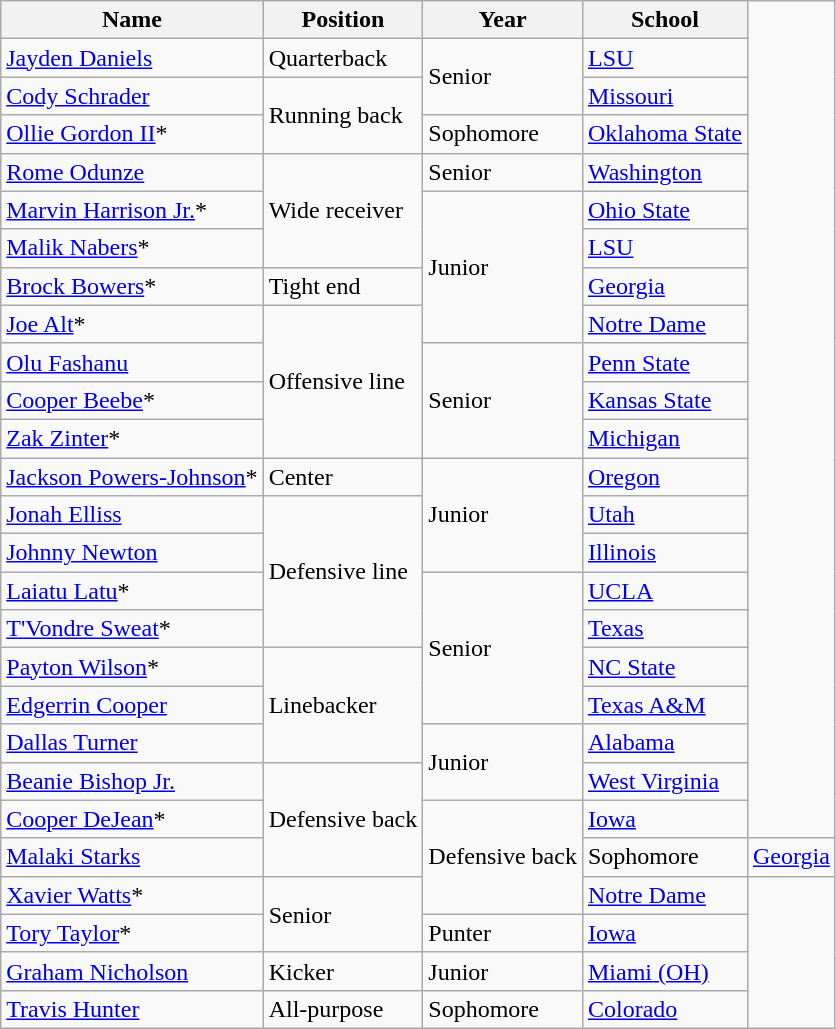<table class="wikitable sortable">
<tr>
<th>Name</th>
<th>Position</th>
<th>Year</th>
<th>School</th>
</tr>
<tr>
<td><a href='#'>Jayden Daniels</a></td>
<td>Quarterback</td>
<td rowspan="2">Senior</td>
<td><a href='#'>LSU</a></td>
</tr>
<tr>
<td><a href='#'>Cody Schrader</a></td>
<td rowspan="2">Running back</td>
<td><a href='#'>Missouri</a></td>
</tr>
<tr>
<td><a href='#'>Ollie Gordon II</a>*</td>
<td>Sophomore</td>
<td><a href='#'>Oklahoma State</a></td>
</tr>
<tr>
<td><a href='#'>Rome Odunze</a></td>
<td rowspan="3">Wide receiver</td>
<td>Senior</td>
<td><a href='#'>Washington</a></td>
</tr>
<tr>
<td><a href='#'>Marvin Harrison Jr.</a>*</td>
<td rowspan=4>Junior</td>
<td><a href='#'>Ohio State</a></td>
</tr>
<tr>
<td><a href='#'>Malik Nabers</a>*</td>
<td><a href='#'>LSU</a></td>
</tr>
<tr>
<td><a href='#'>Brock Bowers</a>*</td>
<td>Tight end</td>
<td><a href='#'>Georgia</a></td>
</tr>
<tr>
<td><a href='#'>Joe Alt</a>*</td>
<td rowspan="4">Offensive line</td>
<td><a href='#'>Notre Dame</a></td>
</tr>
<tr>
<td><a href='#'>Olu Fashanu</a></td>
<td rowspan=3>Senior</td>
<td><a href='#'>Penn State</a></td>
</tr>
<tr>
<td><a href='#'>Cooper Beebe</a>*</td>
<td><a href='#'>Kansas State</a></td>
</tr>
<tr>
<td><a href='#'>Zak Zinter</a>*</td>
<td><a href='#'>Michigan</a></td>
</tr>
<tr>
<td><a href='#'>Jackson Powers-Johnson</a>*</td>
<td>Center</td>
<td rowspan=3>Junior</td>
<td><a href='#'>Oregon</a></td>
</tr>
<tr>
<td><a href='#'>Jonah Elliss</a></td>
<td rowspan="4">Defensive line</td>
<td><a href='#'>Utah</a></td>
</tr>
<tr>
<td><a href='#'>Johnny Newton</a></td>
<td><a href='#'>Illinois</a></td>
</tr>
<tr>
<td><a href='#'>Laiatu Latu</a>*</td>
<td rowspan="4">Senior</td>
<td><a href='#'>UCLA</a></td>
</tr>
<tr>
<td><a href='#'>T'Vondre Sweat</a>*</td>
<td><a href='#'>Texas</a></td>
</tr>
<tr>
<td><a href='#'>Payton Wilson</a>*</td>
<td rowspan="3">Linebacker</td>
<td><a href='#'>NC State</a></td>
</tr>
<tr>
<td><a href='#'>Edgerrin Cooper</a></td>
<td><a href='#'>Texas A&M</a></td>
</tr>
<tr>
<td><a href='#'>Dallas Turner</a></td>
<td rowspan="2">Junior</td>
<td><a href='#'>Alabama</a></td>
</tr>
<tr>
<td><a href='#'>Beanie Bishop Jr.</a></td>
<td rowspan="3">Defensive back</td>
<td><a href='#'>West Virginia</a></td>
</tr>
<tr>
<td><a href='#'>Cooper DeJean</a>*</td>
<td rowspan="3">Defensive back</td>
<td><a href='#'>Iowa</a></td>
</tr>
<tr>
<td><a href='#'>Malaki Starks</a></td>
<td>Sophomore</td>
<td><a href='#'>Georgia</a></td>
</tr>
<tr>
<td><a href='#'>Xavier Watts</a>*</td>
<td rowspan=2>Senior</td>
<td><a href='#'>Notre Dame</a></td>
</tr>
<tr>
<td><a href='#'>Tory Taylor</a>*</td>
<td>Punter</td>
<td><a href='#'>Iowa</a></td>
</tr>
<tr>
<td><a href='#'>Graham Nicholson</a></td>
<td>Kicker</td>
<td>Junior</td>
<td><a href='#'>Miami (OH)</a></td>
</tr>
<tr>
<td><a href='#'>Travis Hunter</a></td>
<td>All-purpose</td>
<td>Sophomore</td>
<td><a href='#'>Colorado</a></td>
</tr>
</table>
